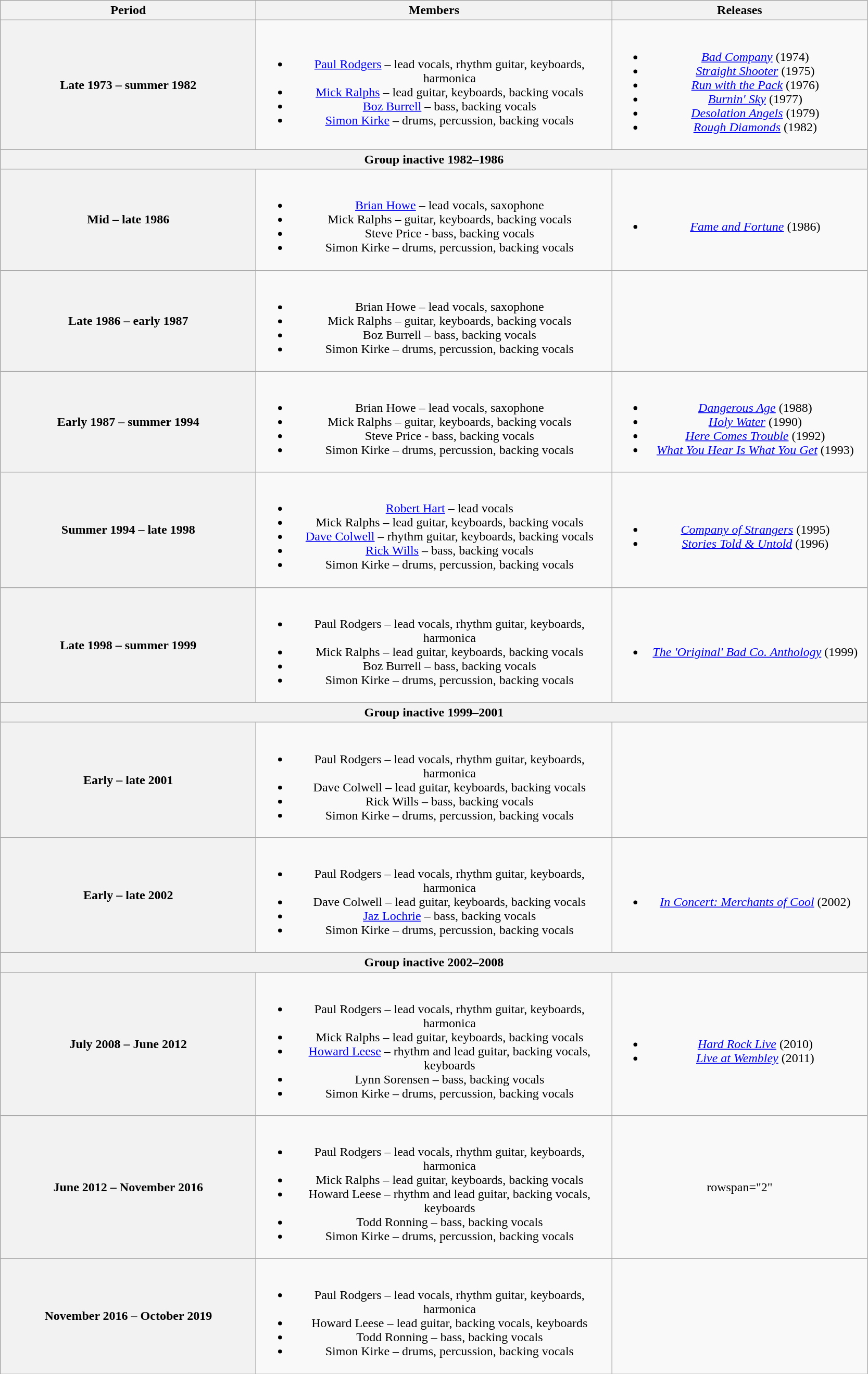<table class="wikitable plainrowheaders" style="text-align:center;">
<tr>
<th scope="col" style="width:20em;">Period</th>
<th scope="col" style="width:28em;">Members</th>
<th scope="col" style="width:20em;">Releases</th>
</tr>
<tr>
<th scope="col">Late 1973 – summer 1982</th>
<td><br><ul><li><a href='#'>Paul Rodgers</a> – lead vocals, rhythm guitar, keyboards, harmonica</li><li><a href='#'>Mick Ralphs</a> – lead guitar, keyboards, backing vocals</li><li><a href='#'>Boz Burrell</a> – bass, backing vocals</li><li><a href='#'>Simon Kirke</a> – drums, percussion, backing vocals</li></ul></td>
<td><br><ul><li><em><a href='#'>Bad Company</a></em> (1974)</li><li><em><a href='#'>Straight Shooter</a></em> (1975)</li><li><em><a href='#'>Run with the Pack</a></em> (1976)</li><li><em><a href='#'>Burnin' Sky</a></em> (1977)</li><li><em><a href='#'>Desolation Angels</a></em> (1979)</li><li><em><a href='#'>Rough Diamonds</a></em> (1982)</li></ul></td>
</tr>
<tr>
<th scope="col" colspan="3">Group inactive 1982–1986</th>
</tr>
<tr>
<th scope="col">Mid – late 1986</th>
<td><br><ul><li><a href='#'>Brian Howe</a> – lead vocals, saxophone</li><li>Mick Ralphs – guitar, keyboards, backing vocals</li><li>Steve Price - bass, backing vocals</li><li>Simon Kirke – drums, percussion, backing vocals</li></ul></td>
<td><br><ul><li><em><a href='#'>Fame and Fortune</a></em> (1986)</li></ul></td>
</tr>
<tr>
<th scope="col">Late 1986 – early 1987</th>
<td><br><ul><li>Brian Howe – lead vocals, saxophone</li><li>Mick Ralphs – guitar, keyboards, backing vocals</li><li>Boz Burrell – bass, backing vocals</li><li>Simon Kirke – drums, percussion, backing vocals</li></ul></td>
<td></td>
</tr>
<tr>
<th scope="col">Early 1987 – summer 1994</th>
<td><br><ul><li>Brian Howe – lead vocals, saxophone</li><li>Mick Ralphs – guitar, keyboards, backing vocals</li><li>Steve Price - bass, backing vocals</li><li>Simon Kirke – drums, percussion, backing vocals</li></ul></td>
<td><br><ul><li><em><a href='#'>Dangerous Age</a></em> (1988)</li><li><em><a href='#'>Holy Water</a></em> (1990)</li><li><em><a href='#'>Here Comes Trouble</a></em> (1992)</li><li><em><a href='#'>What You Hear Is What You Get</a></em> (1993)</li></ul></td>
</tr>
<tr>
<th scope="col">Summer 1994 – late 1998</th>
<td><br><ul><li><a href='#'>Robert Hart</a> – lead vocals</li><li>Mick Ralphs – lead guitar, keyboards, backing vocals</li><li><a href='#'>Dave Colwell</a> – rhythm guitar, keyboards, backing vocals</li><li><a href='#'>Rick Wills</a> – bass, backing vocals</li><li>Simon Kirke – drums, percussion, backing vocals</li></ul></td>
<td><br><ul><li><em><a href='#'>Company of Strangers</a></em> (1995)</li><li><em><a href='#'>Stories Told & Untold</a></em> (1996)</li></ul></td>
</tr>
<tr>
<th scope="col">Late 1998 – summer 1999</th>
<td><br><ul><li>Paul Rodgers – lead vocals, rhythm guitar, keyboards, harmonica</li><li>Mick Ralphs – lead guitar, keyboards, backing vocals</li><li>Boz Burrell – bass, backing vocals</li><li>Simon Kirke – drums, percussion, backing vocals</li></ul></td>
<td><br><ul><li><em><a href='#'>The 'Original' Bad Co. Anthology</a></em> (1999)<br></li></ul></td>
</tr>
<tr>
<th scope="col" colspan="3">Group inactive 1999–2001</th>
</tr>
<tr>
<th scope="col">Early – late 2001</th>
<td><br><ul><li>Paul Rodgers – lead vocals, rhythm guitar, keyboards, harmonica</li><li>Dave Colwell – lead guitar, keyboards, backing vocals</li><li>Rick Wills – bass, backing vocals</li><li>Simon Kirke – drums, percussion, backing vocals</li></ul></td>
<td></td>
</tr>
<tr>
<th scope="col">Early – late 2002</th>
<td><br><ul><li>Paul Rodgers – lead vocals, rhythm guitar, keyboards, harmonica</li><li>Dave Colwell – lead guitar, keyboards, backing vocals</li><li><a href='#'>Jaz Lochrie</a> – bass, backing vocals</li><li>Simon Kirke – drums, percussion, backing vocals</li></ul></td>
<td><br><ul><li><em><a href='#'>In Concert: Merchants of Cool</a></em> (2002)</li></ul></td>
</tr>
<tr>
<th scope="col" colspan="3">Group inactive 2002–2008</th>
</tr>
<tr>
<th scope="col">July 2008 – June 2012</th>
<td><br><ul><li>Paul Rodgers – lead vocals, rhythm guitar, keyboards, harmonica</li><li>Mick Ralphs – lead guitar, keyboards, backing vocals</li><li><a href='#'>Howard Leese</a> – rhythm and lead guitar, backing vocals, keyboards</li><li>Lynn Sorensen – bass, backing vocals</li><li>Simon Kirke – drums, percussion, backing vocals</li></ul></td>
<td><br><ul><li><em><a href='#'>Hard Rock Live</a></em> (2010)</li><li><em><a href='#'>Live at Wembley</a></em> (2011)</li></ul></td>
</tr>
<tr>
<th scope="col">June 2012 – November 2016</th>
<td><br><ul><li>Paul Rodgers – lead vocals, rhythm guitar, keyboards, harmonica</li><li>Mick Ralphs – lead guitar, keyboards, backing vocals</li><li>Howard Leese – rhythm and lead guitar, backing vocals, keyboards</li><li>Todd Ronning – bass, backing vocals</li><li>Simon Kirke – drums, percussion, backing vocals</li></ul></td>
<td>rowspan="2" </td>
</tr>
<tr>
<th scope="col">November 2016 – October 2019</th>
<td><br><ul><li>Paul Rodgers – lead vocals, rhythm guitar, keyboards, harmonica</li><li>Howard Leese – lead guitar, backing vocals, keyboards</li><li>Todd Ronning – bass, backing vocals</li><li>Simon Kirke – drums, percussion, backing vocals</li></ul></td>
</tr>
</table>
